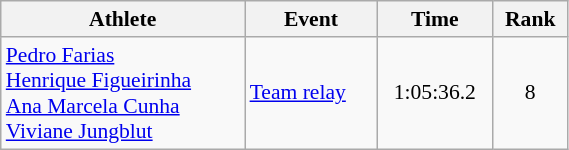<table class="wikitable" style="text-align:center; font-size:90%; width:30%;">
<tr>
<th>Athlete</th>
<th>Event</th>
<th>Time</th>
<th>Rank</th>
</tr>
<tr>
<td align=left><a href='#'>Pedro Farias</a><br><a href='#'>Henrique Figueirinha</a><br><a href='#'>Ana Marcela Cunha</a><br><a href='#'>Viviane Jungblut</a></td>
<td align=left><a href='#'>Team relay</a></td>
<td>1:05:36.2</td>
<td>8</td>
</tr>
</table>
